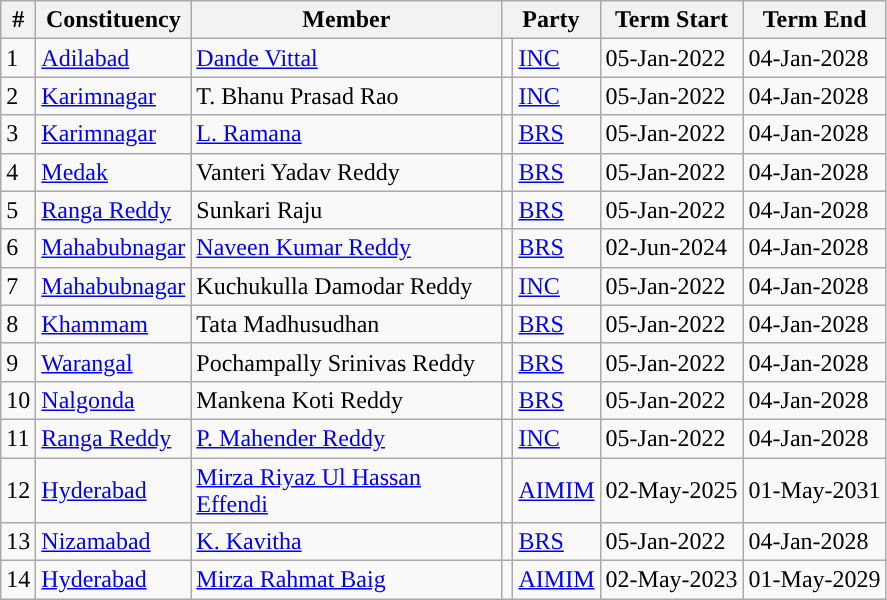<table class="wikitable sortable">
<tr>
<th>#</th>
<th>Constituency</th>
<th style="width:200px">Member</th>
<th colspan="2">Party</th>
<th>Term Start</th>
<th>Term End</th>
</tr>
<tr>
<td>1</td>
<td><a href='#'>Adilabad</a></td>
<td><a href='#'>Dande Vittal</a></td>
<td></td>
<td><a href='#'>INC</a></td>
<td>05-Jan-2022</td>
<td>04-Jan-2028</td>
</tr>
<tr>
<td>2</td>
<td><a href='#'>Karimnagar</a></td>
<td>T. Bhanu Prasad Rao</td>
<td></td>
<td><a href='#'>INC</a></td>
<td>05-Jan-2022</td>
<td>04-Jan-2028</td>
</tr>
<tr>
<td>3</td>
<td><a href='#'>Karimnagar</a></td>
<td><a href='#'>L. Ramana</a></td>
<td></td>
<td><a href='#'>BRS</a></td>
<td>05-Jan-2022</td>
<td>04-Jan-2028</td>
</tr>
<tr>
<td>4</td>
<td><a href='#'>Medak</a></td>
<td>Vanteri Yadav Reddy</td>
<td></td>
<td><a href='#'>BRS</a></td>
<td>05-Jan-2022</td>
<td>04-Jan-2028</td>
</tr>
<tr>
<td>5</td>
<td><a href='#'>Ranga Reddy</a></td>
<td>Sunkari Raju</td>
<td></td>
<td><a href='#'>BRS</a></td>
<td>05-Jan-2022</td>
<td>04-Jan-2028</td>
</tr>
<tr>
<td>6</td>
<td><a href='#'>Mahabubnagar</a></td>
<td><a href='#'>Naveen Kumar Reddy</a></td>
<td></td>
<td><a href='#'>BRS</a></td>
<td>02-Jun-2024</td>
<td>04-Jan-2028</td>
</tr>
<tr>
<td>7</td>
<td><a href='#'>Mahabubnagar</a></td>
<td>Kuchukulla Damodar Reddy</td>
<td></td>
<td><a href='#'>INC</a></td>
<td>05-Jan-2022</td>
<td>04-Jan-2028</td>
</tr>
<tr>
<td>8</td>
<td><a href='#'>Khammam</a></td>
<td>Tata Madhusudhan</td>
<td></td>
<td><a href='#'>BRS</a></td>
<td>05-Jan-2022</td>
<td>04-Jan-2028</td>
</tr>
<tr>
<td>9</td>
<td><a href='#'>Warangal</a></td>
<td>Pochampally Srinivas Reddy</td>
<td></td>
<td><a href='#'>BRS</a></td>
<td>05-Jan-2022</td>
<td>04-Jan-2028</td>
</tr>
<tr>
<td>10</td>
<td><a href='#'>Nalgonda</a></td>
<td>Mankena Koti Reddy</td>
<td></td>
<td><a href='#'>BRS</a></td>
<td>05-Jan-2022</td>
<td>04-Jan-2028</td>
</tr>
<tr>
<td>11</td>
<td><a href='#'>Ranga Reddy</a></td>
<td><a href='#'>P. Mahender Reddy</a></td>
<td></td>
<td><a href='#'>INC</a></td>
<td>05-Jan-2022</td>
<td>04-Jan-2028</td>
</tr>
<tr>
<td>12</td>
<td><a href='#'>Hyderabad</a></td>
<td><a href='#'>Mirza Riyaz Ul Hassan Effendi</a></td>
<td></td>
<td><a href='#'>AIMIM</a></td>
<td>02-May-2025</td>
<td>01-May-2031</td>
</tr>
<tr>
<td>13</td>
<td><a href='#'>Nizamabad</a></td>
<td><a href='#'>K. Kavitha</a></td>
<td></td>
<td><a href='#'>BRS</a></td>
<td>05-Jan-2022</td>
<td>04-Jan-2028</td>
</tr>
<tr>
<td>14</td>
<td><a href='#'>Hyderabad</a></td>
<td><a href='#'>Mirza Rahmat Baig</a></td>
<td></td>
<td><a href='#'>AIMIM</a></td>
<td>02-May-2023</td>
<td>01-May-2029</td>
</tr>
</table>
